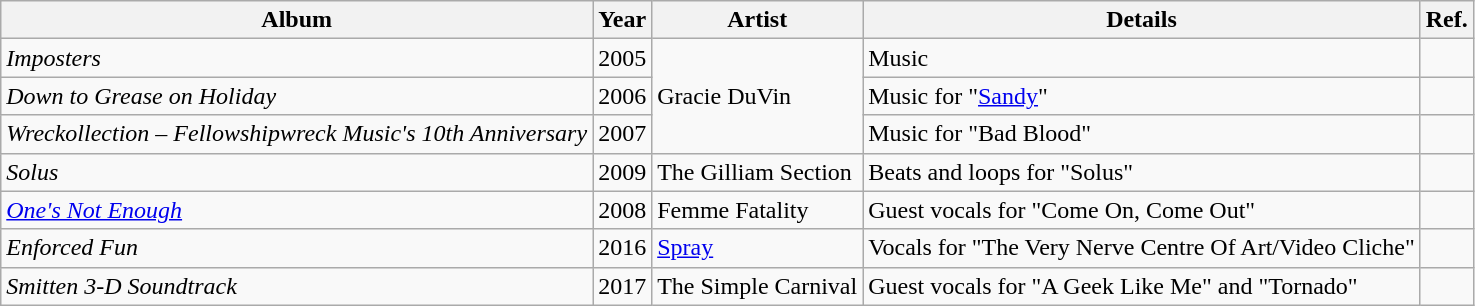<table class="wikitable">
<tr>
<th>Album</th>
<th style="width:1em;">Year</th>
<th>Artist</th>
<th>Details</th>
<th>Ref.</th>
</tr>
<tr>
<td><em>Imposters</em></td>
<td>2005</td>
<td rowspan="3">Gracie DuVin</td>
<td>Music</td>
<td></td>
</tr>
<tr>
<td><em>Down to Grease on Holiday</em></td>
<td>2006</td>
<td>Music for "<a href='#'>Sandy</a>"</td>
<td></td>
</tr>
<tr>
<td><em>Wreckollection – Fellowshipwreck Music's 10th Anniversary</em></td>
<td>2007</td>
<td>Music for "Bad Blood"</td>
<td></td>
</tr>
<tr>
<td><em>Solus</em></td>
<td>2009</td>
<td>The Gilliam Section</td>
<td>Beats and loops for "Solus"</td>
<td></td>
</tr>
<tr>
<td><em><a href='#'>One's Not Enough</a></em></td>
<td>2008</td>
<td>Femme Fatality</td>
<td>Guest vocals for "Come On, Come Out"</td>
<td></td>
</tr>
<tr>
<td><em>Enforced Fun</em></td>
<td>2016</td>
<td><a href='#'>Spray</a></td>
<td>Vocals for "The Very Nerve Centre Of Art/Video Cliche"</td>
<td></td>
</tr>
<tr>
<td><em>Smitten 3-D Soundtrack</em></td>
<td>2017</td>
<td>The Simple Carnival</td>
<td>Guest vocals for "A Geek Like Me" and "Tornado"</td>
<td></td>
</tr>
</table>
